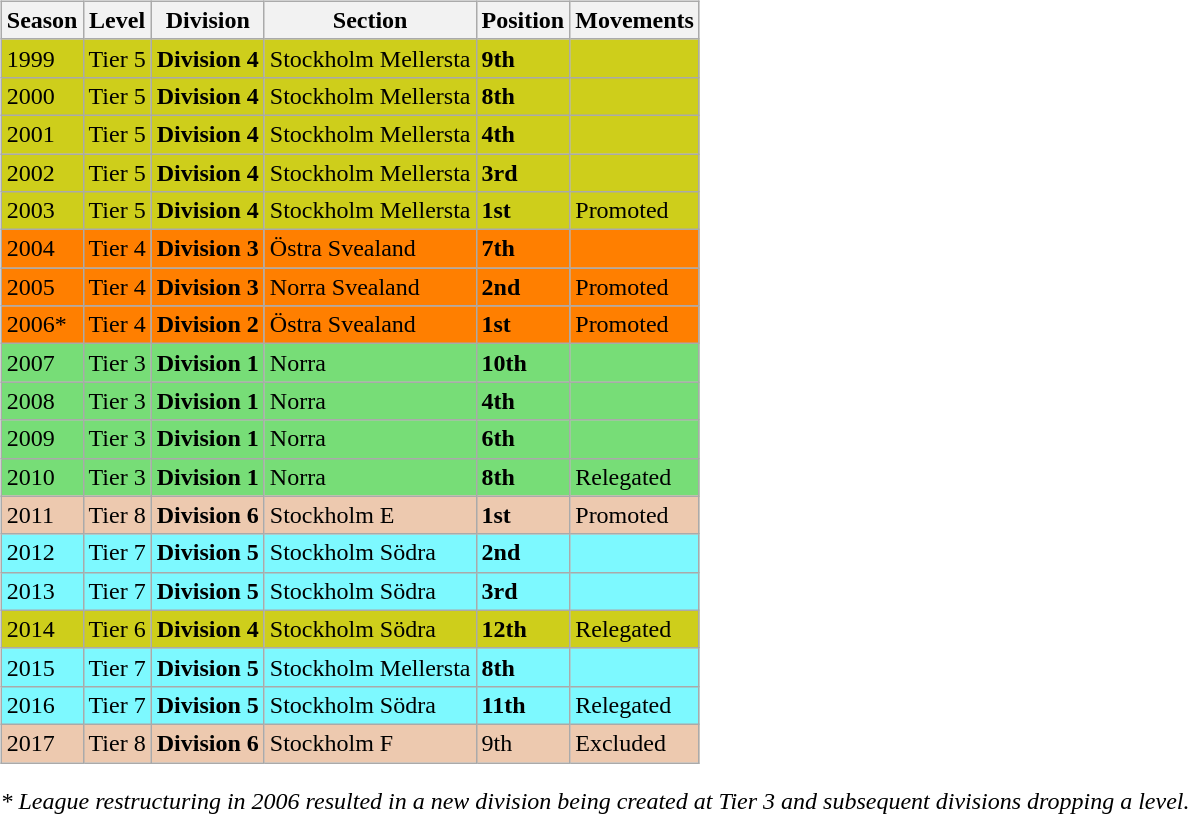<table>
<tr>
<td valign="top" width=0%><br><table class="wikitable">
<tr style="background:#f0f6fa;">
<th><strong>Season</strong></th>
<th><strong>Level</strong></th>
<th><strong>Division</strong></th>
<th><strong>Section</strong></th>
<th><strong>Position</strong></th>
<th><strong>Movements</strong></th>
</tr>
<tr>
<td style="background:#CECE1B;">1999</td>
<td style="background:#CECE1B;">Tier 5</td>
<td style="background:#CECE1B;"><strong>Division 4</strong></td>
<td style="background:#CECE1B;">Stockholm Mellersta</td>
<td style="background:#CECE1B;"><strong>9th</strong></td>
<td style="background:#CECE1B;"></td>
</tr>
<tr>
<td style="background:#CECE1B;">2000</td>
<td style="background:#CECE1B;">Tier 5</td>
<td style="background:#CECE1B;"><strong>Division 4</strong></td>
<td style="background:#CECE1B;">Stockholm Mellersta</td>
<td style="background:#CECE1B;"><strong>8th</strong></td>
<td style="background:#CECE1B;"></td>
</tr>
<tr>
<td style="background:#CECE1B;">2001</td>
<td style="background:#CECE1B;">Tier 5</td>
<td style="background:#CECE1B;"><strong>Division 4</strong></td>
<td style="background:#CECE1B;">Stockholm Mellersta</td>
<td style="background:#CECE1B;"><strong>4th</strong></td>
<td style="background:#CECE1B;"></td>
</tr>
<tr>
<td style="background:#CECE1B;">2002</td>
<td style="background:#CECE1B;">Tier 5</td>
<td style="background:#CECE1B;"><strong>Division 4</strong></td>
<td style="background:#CECE1B;">Stockholm Mellersta</td>
<td style="background:#CECE1B;"><strong>3rd</strong></td>
<td style="background:#CECE1B;"></td>
</tr>
<tr>
<td style="background:#CECE1B;">2003</td>
<td style="background:#CECE1B;">Tier 5</td>
<td style="background:#CECE1B;"><strong>Division 4</strong></td>
<td style="background:#CECE1B;">Stockholm Mellersta</td>
<td style="background:#CECE1B;"><strong>1st</strong></td>
<td style="background:#CECE1B;">Promoted</td>
</tr>
<tr>
<td style="background:#FF7F00;">2004</td>
<td style="background:#FF7F00;">Tier 4</td>
<td style="background:#FF7F00;"><strong>Division 3</strong></td>
<td style="background:#FF7F00;">Östra Svealand</td>
<td style="background:#FF7F00;"><strong>7th</strong></td>
<td style="background:#FF7F00;"></td>
</tr>
<tr>
<td style="background:#FF7F00;">2005</td>
<td style="background:#FF7F00;">Tier 4</td>
<td style="background:#FF7F00;"><strong>Division 3</strong></td>
<td style="background:#FF7F00;">Norra Svealand</td>
<td style="background:#FF7F00;"><strong>2nd</strong></td>
<td style="background:#FF7F00;">Promoted</td>
</tr>
<tr>
<td style="background:#FF7F00;">2006*</td>
<td style="background:#FF7F00;">Tier 4</td>
<td style="background:#FF7F00;"><strong>Division 2</strong></td>
<td style="background:#FF7F00;">Östra Svealand</td>
<td style="background:#FF7F00;"><strong>1st</strong></td>
<td style="background:#FF7F00;">Promoted</td>
</tr>
<tr>
<td style="background:#77DD77;">2007</td>
<td style="background:#77DD77;">Tier 3</td>
<td style="background:#77DD77;"><strong>Division 1</strong></td>
<td style="background:#77DD77;">Norra</td>
<td style="background:#77DD77;"><strong>10th</strong></td>
<td style="background:#77DD77;"></td>
</tr>
<tr>
<td style="background:#77DD77;">2008</td>
<td style="background:#77DD77;">Tier 3</td>
<td style="background:#77DD77;"><strong>Division 1</strong></td>
<td style="background:#77DD77;">Norra</td>
<td style="background:#77DD77;"><strong>4th</strong></td>
<td style="background:#77DD77;"></td>
</tr>
<tr>
<td style="background:#77DD77;">2009</td>
<td style="background:#77DD77;">Tier 3</td>
<td style="background:#77DD77;"><strong>Division 1</strong></td>
<td style="background:#77DD77;">Norra</td>
<td style="background:#77DD77;"><strong>6th</strong></td>
<td style="background:#77DD77;"></td>
</tr>
<tr>
<td style="background:#77DD77;">2010</td>
<td style="background:#77DD77;">Tier 3</td>
<td style="background:#77DD77;"><strong>Division 1</strong></td>
<td style="background:#77DD77;">Norra</td>
<td style="background:#77DD77;"><strong>8th</strong></td>
<td style="background:#77DD77;">Relegated</td>
</tr>
<tr>
<td style="background:#EDC9AF;">2011</td>
<td style="background:#EDC9AF;">Tier 8</td>
<td style="background:#EDC9AF;"><strong>Division 6</strong></td>
<td style="background:#EDC9AF;">Stockholm E</td>
<td style="background:#EDC9AF;"><strong>1st</strong></td>
<td style="background:#EDC9AF;">Promoted</td>
</tr>
<tr>
<td style="background:#7DF9FF;">2012</td>
<td style="background:#7DF9FF;">Tier 7</td>
<td style="background:#7DF9FF;"><strong>Division 5</strong></td>
<td style="background:#7DF9FF;">Stockholm Södra</td>
<td style="background:#7DF9FF;"><strong>2nd</strong></td>
<td style="background:#7DF9FF;"></td>
</tr>
<tr>
<td style="background:#7DF9FF;">2013</td>
<td style="background:#7DF9FF;">Tier 7</td>
<td style="background:#7DF9FF;"><strong>Division 5</strong></td>
<td style="background:#7DF9FF;">Stockholm Södra</td>
<td style="background:#7DF9FF;"><strong>3rd</strong></td>
<td style="background:#7DF9FF;"></td>
</tr>
<tr>
<td style="background:#CECE1B;">2014</td>
<td style="background:#CECE1B;">Tier 6</td>
<td style="background:#CECE1B;"><strong>Division 4</strong></td>
<td style="background:#CECE1B;">Stockholm Södra</td>
<td style="background:#CECE1B;"><strong>12th</strong></td>
<td style="background:#CECE1B;">Relegated</td>
</tr>
<tr>
<td style="background:#7DF9FF;">2015</td>
<td style="background:#7DF9FF;">Tier 7</td>
<td style="background:#7DF9FF;"><strong>Division 5</strong></td>
<td style="background:#7DF9FF;">Stockholm Mellersta</td>
<td style="background:#7DF9FF;"><strong>8th</strong></td>
<td style="background:#7DF9FF;"></td>
</tr>
<tr>
<td style="background:#7DF9FF;">2016</td>
<td style="background:#7DF9FF;">Tier 7</td>
<td style="background:#7DF9FF;"><strong>Division 5</strong></td>
<td style="background:#7DF9FF;">Stockholm Södra</td>
<td style="background:#7DF9FF;"><strong>11th</strong></td>
<td style="background:#7DF9FF;">Relegated</td>
</tr>
<tr>
<td style="background:#EDC9AF;">2017</td>
<td style="background:#EDC9AF;">Tier 8</td>
<td style="background:#EDC9AF;"><strong>Division 6</strong></td>
<td style="background:#EDC9AF;">Stockholm F</td>
<td style="background:#EDC9AF;">9th</td>
<td style="background:#EDC9AF;">Excluded</td>
</tr>
</table>
<em>* League restructuring in 2006 resulted in a new division being created at Tier 3 and subsequent divisions dropping a level.</em> </td>
</tr>
</table>
